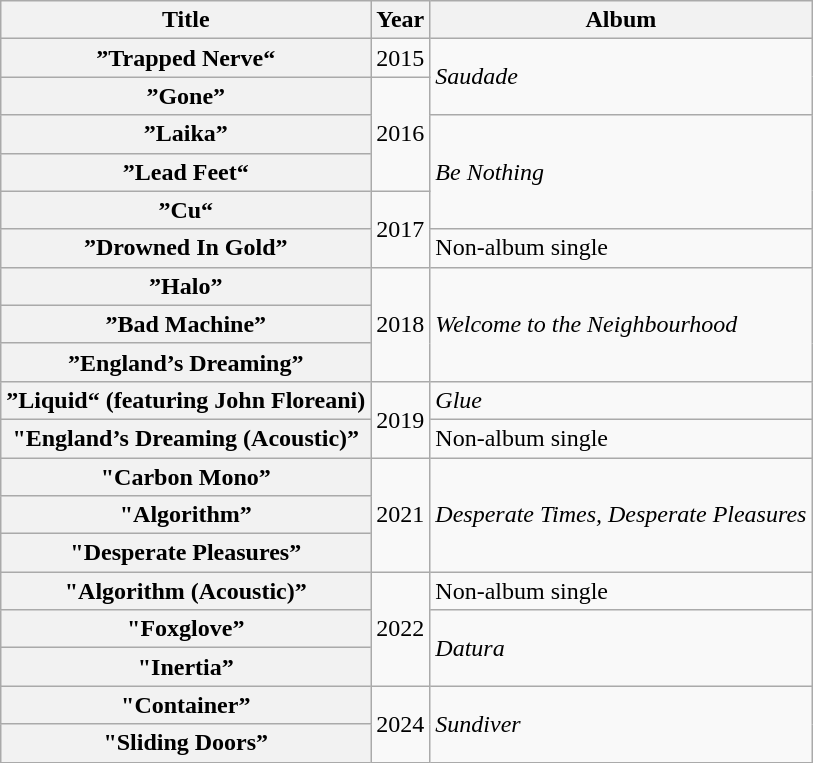<table class="wikitable plainrowheaders">
<tr>
<th>Title</th>
<th>Year</th>
<th>Album</th>
</tr>
<tr>
<th scope="row">”Trapped Nerve“</th>
<td>2015</td>
<td rowspan="2"><em>Saudade</em></td>
</tr>
<tr>
<th scope="row">”Gone”</th>
<td rowspan="3">2016</td>
</tr>
<tr>
<th scope="row">”Laika”</th>
<td rowspan="3"><em>Be Nothing</em></td>
</tr>
<tr>
<th scope="row">”Lead Feet“</th>
</tr>
<tr>
<th scope="row">”Cu“</th>
<td rowspan="2">2017</td>
</tr>
<tr>
<th scope="row">”Drowned In Gold”</th>
<td>Non-album single</td>
</tr>
<tr>
<th scope="row">”Halo”</th>
<td rowspan="3">2018</td>
<td rowspan="3"><em>Welcome to the Neighbourhood</em></td>
</tr>
<tr>
<th scope="row">”Bad Machine”</th>
</tr>
<tr>
<th scope="row">”England’s Dreaming”</th>
</tr>
<tr>
<th scope="row">”Liquid“ (featuring John Floreani)</th>
<td rowspan="2">2019</td>
<td><em>Glue</em></td>
</tr>
<tr>
<th scope="row">"England’s Dreaming (Acoustic)”</th>
<td>Non-album single</td>
</tr>
<tr>
<th scope="row">"Carbon Mono”</th>
<td rowspan="3">2021</td>
<td rowspan="3"><em>Desperate Times, Desperate Pleasures</em></td>
</tr>
<tr>
<th scope="row">"Algorithm”</th>
</tr>
<tr>
<th scope="row">"Desperate Pleasures”</th>
</tr>
<tr>
<th scope="row">"Algorithm (Acoustic)”</th>
<td rowspan="3">2022</td>
<td>Non-album single</td>
</tr>
<tr>
<th scope="row">"Foxglove”</th>
<td rowspan="2"><em>Datura</em></td>
</tr>
<tr>
<th scope="row">"Inertia”</th>
</tr>
<tr>
<th scope="row">"Container”</th>
<td rowspan="2">2024</td>
<td rowspan="2"><em>Sundiver</em></td>
</tr>
<tr>
<th scope="row">"Sliding Doors”</th>
</tr>
</table>
